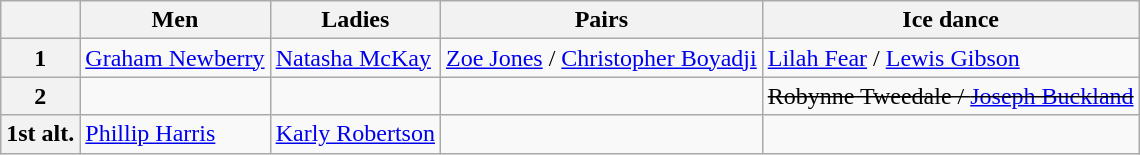<table class="wikitable">
<tr>
<th></th>
<th>Men</th>
<th>Ladies</th>
<th>Pairs</th>
<th>Ice dance</th>
</tr>
<tr>
<th>1</th>
<td><a href='#'>Graham Newberry</a></td>
<td><a href='#'>Natasha McKay</a></td>
<td><a href='#'>Zoe Jones</a> / <a href='#'>Christopher Boyadji</a></td>
<td><a href='#'>Lilah Fear</a> / <a href='#'>Lewis Gibson</a></td>
</tr>
<tr>
<th>2</th>
<td></td>
<td></td>
<td></td>
<td><s>Robynne Tweedale / <a href='#'>Joseph Buckland</a></s></td>
</tr>
<tr>
<th>1st alt.</th>
<td><a href='#'>Phillip Harris</a></td>
<td><a href='#'>Karly Robertson</a></td>
<td></td>
<td></td>
</tr>
</table>
